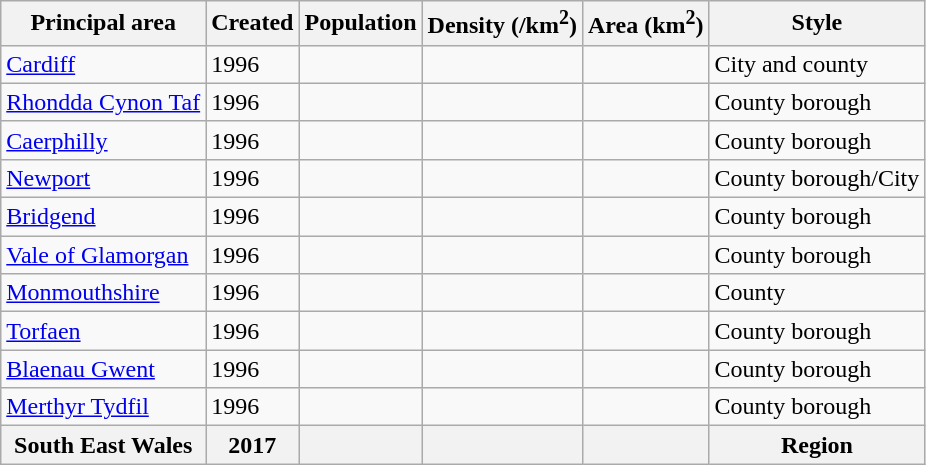<table class="wikitable sortable">
<tr>
<th>Principal area</th>
<th>Created</th>
<th>Population</th>
<th>Density (/km<sup>2</sup>)</th>
<th>Area (km<sup>2</sup>)</th>
<th>Style</th>
</tr>
<tr>
<td><a href='#'>Cardiff</a></td>
<td>1996</td>
<td align="center"></td>
<td align="center"></td>
<td align="center"></td>
<td>City and county</td>
</tr>
<tr>
<td><a href='#'>Rhondda Cynon Taf</a></td>
<td>1996</td>
<td align="center"></td>
<td align="center"></td>
<td align="center"></td>
<td>County borough</td>
</tr>
<tr>
<td><a href='#'>Caerphilly</a></td>
<td>1996</td>
<td align="center"></td>
<td align="center"></td>
<td align="center"></td>
<td>County borough</td>
</tr>
<tr>
<td><a href='#'>Newport</a></td>
<td>1996</td>
<td align="center"></td>
<td align="center"></td>
<td align="center"></td>
<td>County borough/City</td>
</tr>
<tr>
<td><a href='#'>Bridgend</a></td>
<td>1996</td>
<td align="center"></td>
<td align="center"></td>
<td align="center"></td>
<td>County borough</td>
</tr>
<tr>
<td><a href='#'>Vale of Glamorgan</a></td>
<td>1996</td>
<td align="center"></td>
<td align="center"></td>
<td align="center"></td>
<td>County borough</td>
</tr>
<tr>
<td><a href='#'>Monmouthshire</a></td>
<td>1996</td>
<td align="center"></td>
<td align="center"></td>
<td align="center"></td>
<td>County</td>
</tr>
<tr>
<td><a href='#'>Torfaen</a></td>
<td>1996</td>
<td align="center"></td>
<td align="center"></td>
<td align="center"></td>
<td>County borough</td>
</tr>
<tr>
<td><a href='#'>Blaenau Gwent</a></td>
<td>1996</td>
<td align="center"></td>
<td align="center"></td>
<td align="center"></td>
<td>County borough</td>
</tr>
<tr>
<td><a href='#'>Merthyr Tydfil</a></td>
<td>1996</td>
<td align="center"></td>
<td align="center"></td>
<td align="center"></td>
<td>County borough</td>
</tr>
<tr>
<th>South East Wales</th>
<th>2017</th>
<th></th>
<th></th>
<th></th>
<th>Region</th>
</tr>
</table>
